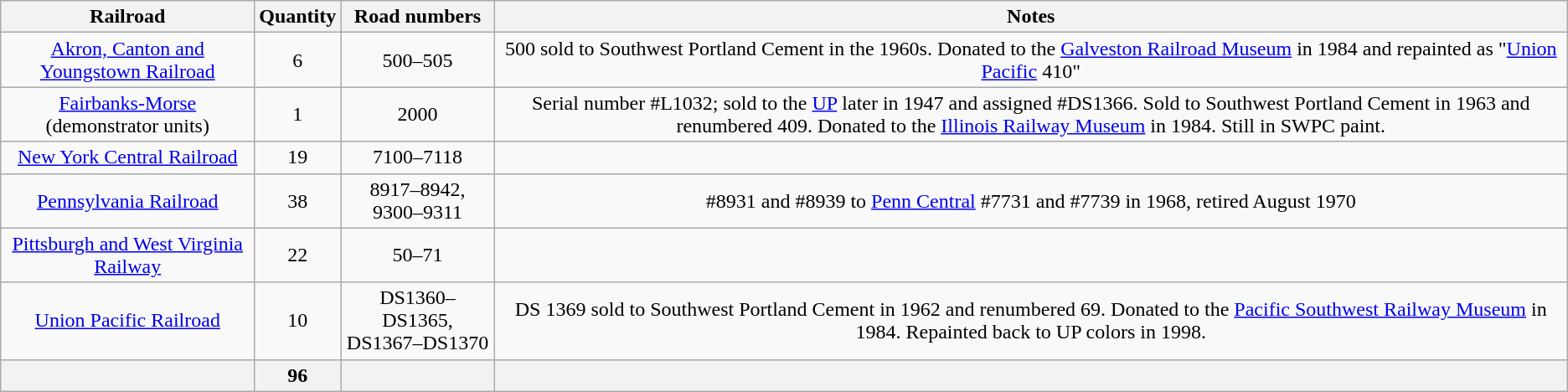<table class="wikitable">
<tr>
<th>Railroad</th>
<th>Quantity</th>
<th>Road numbers</th>
<th>Notes</th>
</tr>
<tr align="center">
<td><a href='#'>Akron, Canton and Youngstown Railroad</a></td>
<td>6</td>
<td>500–505</td>
<td>500 sold to Southwest Portland Cement in the 1960s. Donated to the <a href='#'>Galveston Railroad Museum</a> in 1984 and repainted as "<a href='#'>Union Pacific</a> 410"</td>
</tr>
<tr align="center">
<td><a href='#'>Fairbanks-Morse</a> (demonstrator units)</td>
<td>1</td>
<td>2000</td>
<td>Serial number #L1032; sold to the <a href='#'>UP</a> later in 1947 and assigned #DS1366. Sold to Southwest Portland Cement in 1963 and renumbered 409. Donated to the <a href='#'>Illinois Railway Museum</a> in 1984. Still in SWPC paint.</td>
</tr>
<tr align="center">
<td><a href='#'>New York Central Railroad</a></td>
<td>19</td>
<td>7100–7118</td>
<td></td>
</tr>
<tr align="center">
<td><a href='#'>Pennsylvania Railroad</a></td>
<td>38</td>
<td>8917–8942, 9300–9311</td>
<td>#8931 and #8939 to <a href='#'>Penn Central</a> #7731 and #7739 in 1968, retired August 1970</td>
</tr>
<tr align="center">
<td><a href='#'>Pittsburgh and West Virginia Railway</a></td>
<td>22</td>
<td>50–71</td>
<td></td>
</tr>
<tr align="center">
<td><a href='#'>Union Pacific Railroad</a></td>
<td>10</td>
<td>DS1360–DS1365,<br>DS1367–DS1370</td>
<td>DS 1369 sold to Southwest Portland Cement in 1962 and renumbered 69. Donated to the <a href='#'>Pacific Southwest Railway Museum</a> in 1984. Repainted back to UP colors in 1998.</td>
</tr>
<tr>
<th></th>
<th>96</th>
<th></th>
<th></th>
</tr>
</table>
